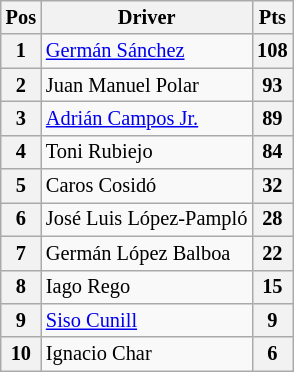<table class="wikitable" style="font-size: 85%; text-align:center">
<tr valign="top">
<th valign="middle">Pos</th>
<th valign="middle">Driver</th>
<th valign="middle">Pts</th>
</tr>
<tr>
<th>1</th>
<td align=left> <a href='#'>Germán Sánchez</a></td>
<th>108</th>
</tr>
<tr>
<th>2</th>
<td align=left> Juan Manuel Polar</td>
<th>93</th>
</tr>
<tr>
<th>3</th>
<td align=left> <a href='#'>Adrián Campos Jr.</a></td>
<th>89</th>
</tr>
<tr>
<th>4</th>
<td align=left> Toni Rubiejo</td>
<th>84</th>
</tr>
<tr>
<th>5</th>
<td align=left> Caros Cosidó</td>
<th>32</th>
</tr>
<tr>
<th>6</th>
<td align=left nowrap> José Luis López-Pampló</td>
<th>28</th>
</tr>
<tr>
<th>7</th>
<td align=left> Germán López Balboa</td>
<th>22</th>
</tr>
<tr>
<th>8</th>
<td align=left> Iago Rego</td>
<th>15</th>
</tr>
<tr>
<th>9</th>
<td align=left> <a href='#'>Siso Cunill</a></td>
<th>9</th>
</tr>
<tr>
<th>10</th>
<td align=left> Ignacio Char</td>
<th>6</th>
</tr>
</table>
